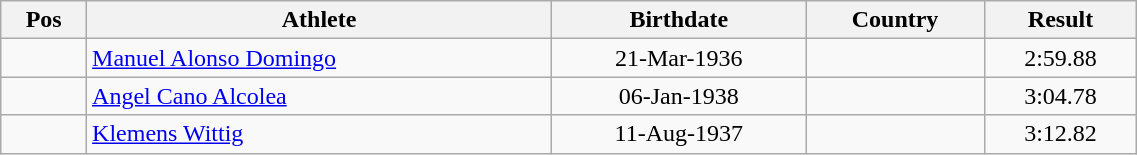<table class="wikitable"  style="text-align:center; width:60%;">
<tr>
<th>Pos</th>
<th>Athlete</th>
<th>Birthdate</th>
<th>Country</th>
<th>Result</th>
</tr>
<tr>
<td align=center></td>
<td align=left><a href='#'>Manuel Alonso Domingo</a></td>
<td>21-Mar-1936</td>
<td align=left></td>
<td>2:59.88</td>
</tr>
<tr>
<td align=center></td>
<td align=left><a href='#'>Angel Cano Alcolea</a></td>
<td>06-Jan-1938</td>
<td align=left></td>
<td>3:04.78</td>
</tr>
<tr>
<td align=center></td>
<td align=left><a href='#'>Klemens Wittig</a></td>
<td>11-Aug-1937</td>
<td align=left></td>
<td>3:12.82</td>
</tr>
</table>
